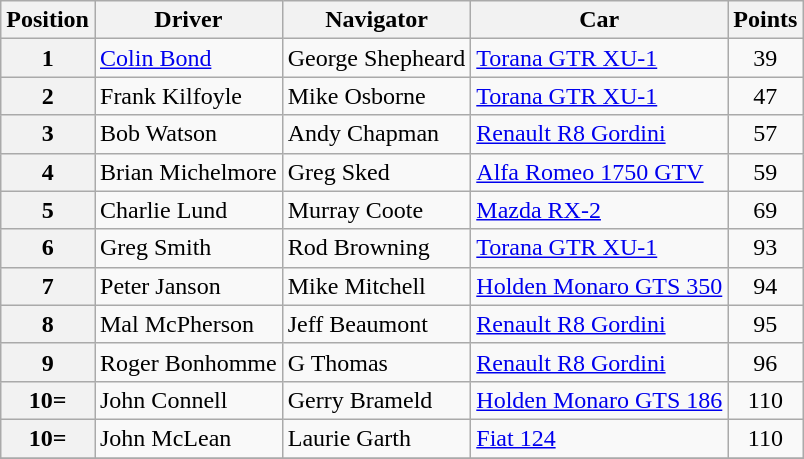<table class="wikitable">
<tr>
<th>Position</th>
<th>Driver</th>
<th>Navigator</th>
<th>Car</th>
<th>Points</th>
</tr>
<tr>
<th>1</th>
<td><a href='#'>Colin Bond</a></td>
<td>George Shepheard</td>
<td><a href='#'>Torana GTR XU-1</a></td>
<td align="center">39</td>
</tr>
<tr>
<th>2</th>
<td>Frank Kilfoyle</td>
<td>Mike Osborne</td>
<td><a href='#'>Torana GTR XU-1</a></td>
<td align="center">47</td>
</tr>
<tr>
<th>3</th>
<td>Bob Watson</td>
<td>Andy Chapman</td>
<td><a href='#'>Renault R8 Gordini</a></td>
<td align="center">57</td>
</tr>
<tr>
<th>4</th>
<td>Brian Michelmore</td>
<td>Greg Sked</td>
<td><a href='#'>Alfa Romeo 1750 GTV</a></td>
<td align="center">59</td>
</tr>
<tr>
<th>5</th>
<td>Charlie Lund</td>
<td>Murray Coote</td>
<td><a href='#'>Mazda RX-2</a></td>
<td align="center">69</td>
</tr>
<tr>
<th>6</th>
<td>Greg Smith</td>
<td>Rod Browning</td>
<td><a href='#'>Torana GTR XU-1</a></td>
<td align="center">93</td>
</tr>
<tr>
<th>7</th>
<td>Peter Janson</td>
<td>Mike Mitchell</td>
<td><a href='#'>Holden Monaro GTS 350</a></td>
<td align="center">94</td>
</tr>
<tr>
<th>8</th>
<td>Mal McPherson</td>
<td>Jeff Beaumont</td>
<td><a href='#'>Renault R8 Gordini</a></td>
<td align="center">95</td>
</tr>
<tr>
<th>9</th>
<td>Roger Bonhomme</td>
<td>G Thomas</td>
<td><a href='#'>Renault R8 Gordini</a></td>
<td align="center">96</td>
</tr>
<tr>
<th>10=</th>
<td>John Connell</td>
<td>Gerry Brameld</td>
<td><a href='#'>Holden Monaro GTS 186</a></td>
<td align="center">110</td>
</tr>
<tr>
<th>10=</th>
<td>John McLean</td>
<td>Laurie Garth</td>
<td><a href='#'>Fiat 124</a></td>
<td align="center">110</td>
</tr>
<tr>
</tr>
</table>
